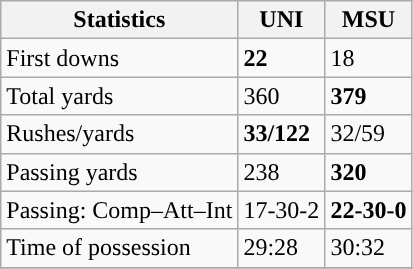<table class="wikitable" style="float: left;">
<tr>
<th>Statistics</th>
<th>UNI</th>
<th>MSU</th>
</tr>
<tr>
<td>First downs</td>
<td><strong>22</strong></td>
<td>18</td>
</tr>
<tr>
<td>Total yards</td>
<td>360</td>
<td><strong>379</strong></td>
</tr>
<tr>
<td>Rushes/yards</td>
<td><strong>33/122</strong></td>
<td>32/59</td>
</tr>
<tr>
<td>Passing yards</td>
<td>238</td>
<td><strong>320</strong></td>
</tr>
<tr>
<td>Passing: Comp–Att–Int</td>
<td>17-30-2</td>
<td><strong>22-30-0</strong></td>
</tr>
<tr>
<td>Time of possession</td>
<td>29:28</td>
<td>30:32</td>
</tr>
<tr>
</tr>
</table>
